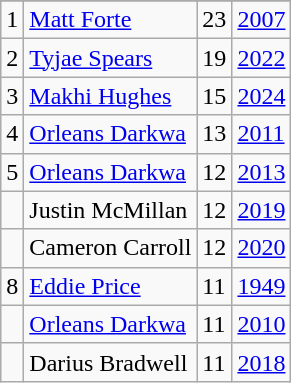<table class="wikitable">
<tr>
</tr>
<tr>
<td>1</td>
<td><a href='#'>Matt Forte</a></td>
<td>23</td>
<td><a href='#'>2007</a></td>
</tr>
<tr>
<td>2</td>
<td><a href='#'>Tyjae Spears</a></td>
<td>19</td>
<td><a href='#'>2022</a></td>
</tr>
<tr>
<td>3</td>
<td><a href='#'>Makhi Hughes</a></td>
<td>15</td>
<td><a href='#'>2024</a></td>
</tr>
<tr>
<td>4</td>
<td><a href='#'>Orleans Darkwa</a></td>
<td>13</td>
<td><a href='#'>2011</a></td>
</tr>
<tr>
<td>5</td>
<td><a href='#'>Orleans Darkwa</a></td>
<td>12</td>
<td><a href='#'>2013</a></td>
</tr>
<tr>
<td></td>
<td>Justin McMillan</td>
<td>12</td>
<td><a href='#'>2019</a></td>
</tr>
<tr>
<td></td>
<td>Cameron Carroll</td>
<td>12</td>
<td><a href='#'>2020</a></td>
</tr>
<tr>
<td>8</td>
<td><a href='#'>Eddie Price</a></td>
<td>11</td>
<td><a href='#'>1949</a></td>
</tr>
<tr>
<td></td>
<td><a href='#'>Orleans Darkwa</a></td>
<td>11</td>
<td><a href='#'>2010</a></td>
</tr>
<tr>
<td></td>
<td>Darius Bradwell</td>
<td>11</td>
<td><a href='#'>2018</a></td>
</tr>
</table>
